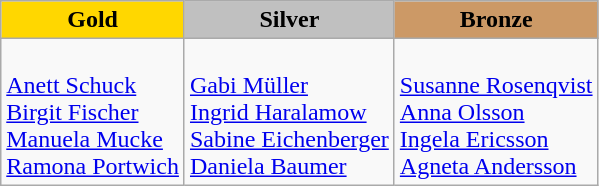<table class=wikitable>
<tr>
<td align=center bgcolor=gold> <strong>Gold</strong></td>
<td align=center bgcolor=silver> <strong>Silver</strong></td>
<td align=center bgcolor=cc9966> <strong>Bronze</strong></td>
</tr>
<tr>
<td><br><a href='#'>Anett Schuck</a><br><a href='#'>Birgit Fischer</a><br><a href='#'>Manuela Mucke</a><br><a href='#'>Ramona Portwich</a></td>
<td><br><a href='#'>Gabi Müller</a><br><a href='#'>Ingrid Haralamow</a><br><a href='#'>Sabine Eichenberger</a><br><a href='#'>Daniela Baumer</a></td>
<td><br><a href='#'>Susanne Rosenqvist</a><br><a href='#'>Anna Olsson</a><br><a href='#'>Ingela Ericsson</a><br><a href='#'>Agneta Andersson</a></td>
</tr>
</table>
